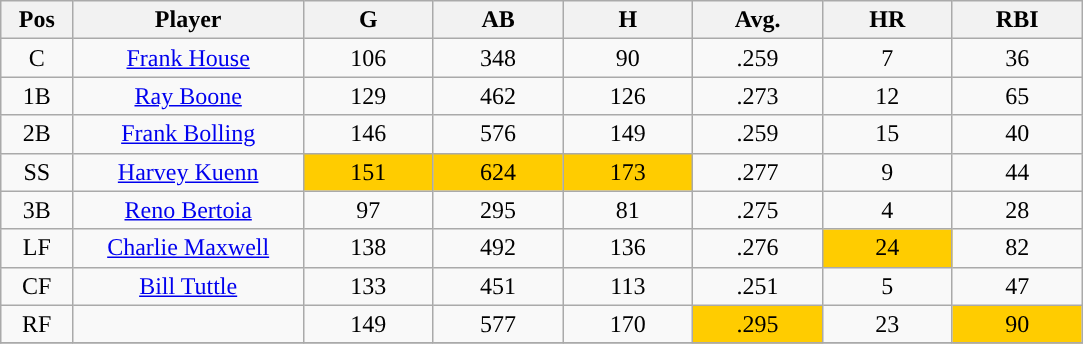<table class="wikitable sortable">
<tr>
<th bgcolor="#DDDDFF" width="5%">Pos</th>
<th bgcolor="#DDDDFF" width="16%">Player</th>
<th bgcolor="#DDDDFF" width="9%">G</th>
<th bgcolor="#DDDDFF" width="9%">AB</th>
<th bgcolor="#DDDDFF" width="9%">H</th>
<th bgcolor="#DDDDFF" width="9%">Avg.</th>
<th bgcolor="#DDDDFF" width="9%">HR</th>
<th bgcolor="#DDDDFF" width="9%">RBI</th>
</tr>
<tr align="center">
<td>C</td>
<td><a href='#'>Frank House</a></td>
<td>106</td>
<td>348</td>
<td>90</td>
<td>.259</td>
<td>7</td>
<td>36</td>
</tr>
<tr align="center">
<td>1B</td>
<td><a href='#'>Ray Boone</a></td>
<td>129</td>
<td>462</td>
<td>126</td>
<td>.273</td>
<td>12</td>
<td>65</td>
</tr>
<tr align="center">
<td>2B</td>
<td><a href='#'>Frank Bolling</a></td>
<td>146</td>
<td>576</td>
<td>149</td>
<td>.259</td>
<td>15</td>
<td>40</td>
</tr>
<tr align="center">
<td>SS</td>
<td><a href='#'>Harvey Kuenn</a></td>
<td style="background:#fc0;">151</td>
<td style="background:#fc0;">624</td>
<td style="background:#fc0;">173</td>
<td>.277</td>
<td>9</td>
<td>44</td>
</tr>
<tr align="center">
<td>3B</td>
<td><a href='#'>Reno Bertoia</a></td>
<td>97</td>
<td>295</td>
<td>81</td>
<td>.275</td>
<td>4</td>
<td>28</td>
</tr>
<tr align="center">
<td>LF</td>
<td><a href='#'>Charlie Maxwell</a></td>
<td>138</td>
<td>492</td>
<td>136</td>
<td>.276</td>
<td style="background:#fc0;">24</td>
<td>82</td>
</tr>
<tr align="center">
<td>CF</td>
<td><a href='#'>Bill Tuttle</a></td>
<td>133</td>
<td>451</td>
<td>113</td>
<td>.251</td>
<td>5</td>
<td>47</td>
</tr>
<tr align="center">
<td>RF</td>
<td></td>
<td>149</td>
<td>577</td>
<td>170</td>
<td style="background:#fc0;">.295</td>
<td>23</td>
<td style="background:#fc0;">90</td>
</tr>
<tr align="center">
</tr>
</table>
